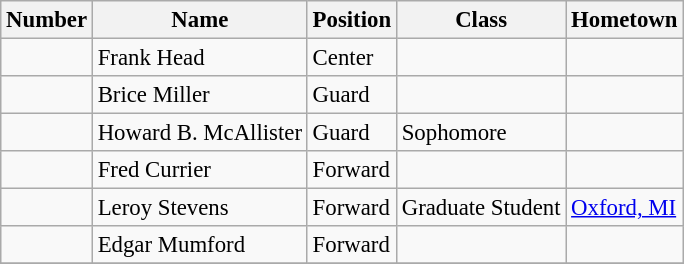<table class="wikitable" style="font-size: 95%;">
<tr>
<th>Number</th>
<th>Name</th>
<th>Position</th>
<th>Class</th>
<th>Hometown</th>
</tr>
<tr>
<td></td>
<td>Frank Head</td>
<td>Center</td>
<td></td>
<td></td>
</tr>
<tr>
<td></td>
<td>Brice Miller</td>
<td>Guard</td>
<td></td>
<td></td>
</tr>
<tr>
<td></td>
<td>Howard B. McAllister</td>
<td>Guard</td>
<td>Sophomore</td>
<td></td>
</tr>
<tr>
<td></td>
<td>Fred Currier</td>
<td>Forward</td>
<td></td>
<td></td>
</tr>
<tr>
<td></td>
<td>Leroy Stevens</td>
<td>Forward</td>
<td>Graduate Student</td>
<td><a href='#'>Oxford, MI</a></td>
</tr>
<tr>
<td></td>
<td>Edgar Mumford</td>
<td>Forward</td>
<td></td>
<td></td>
</tr>
<tr>
</tr>
</table>
